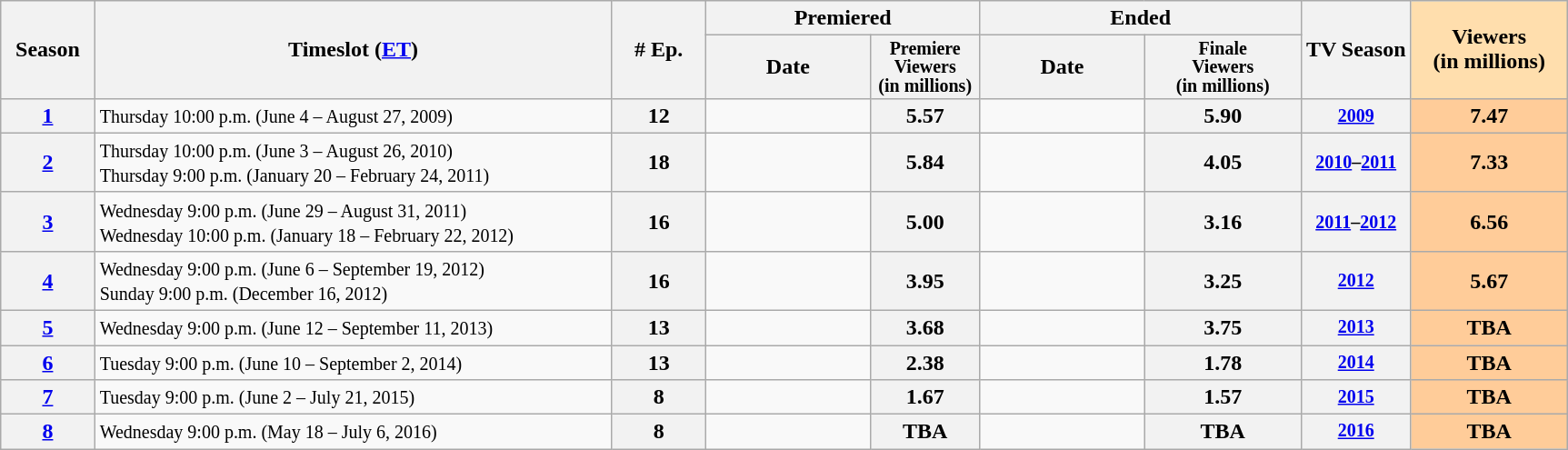<table class="wikitable">
<tr>
<th style="width:6%;" rowspan="2">Season</th>
<th style="width:33%;" rowspan="2">Timeslot (<a href='#'>ET</a>)</th>
<th style="width:6%;" rowspan="2"># Ep.</th>
<th colspan=2>Premiered</th>
<th colspan=2>Ended</th>
<th style="width:7%;" rowspan="2">TV Season</th>
<th style="width:10%; background:#ffdead;" rowspan="2">Viewers<br>(in millions)</th>
</tr>
<tr>
<th>Date</th>
<th span style="width:7%; font-size:smaller; line-height:100%;">Premiere<br>Viewers<br>(in millions)</th>
<th>Date</th>
<th span style="width:10%; font-size:smaller; line-height:100%;">Finale<br>Viewers<br>(in millions)</th>
</tr>
<tr>
<th><strong><a href='#'>1</a></strong></th>
<td><small>Thursday 10:00 p.m. (June 4 – August 27, 2009)</small></td>
<th>12</th>
<td style="font-size:11px;line-height:110%"></td>
<th>5.57</th>
<td style="font-size:11px;line-height:110%"></td>
<th>5.90</th>
<th style="font-size:smaller"><a href='#'>2009</a></th>
<th style="background:#fc9;">7.47</th>
</tr>
<tr>
<th><strong><a href='#'>2</a></strong></th>
<td><small>Thursday 10:00 p.m. (June 3 – August 26, 2010)<br>Thursday 9:00 p.m. (January 20 – February 24, 2011)</small></td>
<th>18</th>
<td style="font-size:11px;line-height:110%"></td>
<th>5.84</th>
<td style="font-size:11px;line-height:110%"></td>
<th>4.05</th>
<th style="font-size:smaller"><a href='#'>2010</a>–<a href='#'>2011</a></th>
<th style="background:#fc9;">7.33</th>
</tr>
<tr>
<th><strong><a href='#'>3</a></strong></th>
<td><small>Wednesday 9:00 p.m. (June 29 – August 31, 2011)<br>Wednesday 10:00 p.m. (January 18 – February 22, 2012)</small></td>
<th>16</th>
<td style="font-size:11px;line-height:110%"></td>
<th>5.00</th>
<td style="font-size:11px;line-height:110%"></td>
<th>3.16</th>
<th style="font-size:smaller"><a href='#'>2011</a>–<a href='#'>2012</a></th>
<th style="background:#fc9;">6.56</th>
</tr>
<tr>
<th><strong><a href='#'>4</a></strong></th>
<td><small>Wednesday 9:00 p.m. (June 6 – September 19, 2012)<br>Sunday 9:00 p.m. (December 16, 2012)</small></td>
<th>16</th>
<td style="font-size:11px;line-height:110%"></td>
<th>3.95</th>
<td style="font-size:11px;line-height:110%"></td>
<th>3.25</th>
<th style="font-size:smaller"><a href='#'>2012</a></th>
<th style="background:#fc9;">5.67</th>
</tr>
<tr>
<th><strong><a href='#'>5</a></strong></th>
<td><small>Wednesday 9:00 p.m. (June 12 – September 11, 2013)</small></td>
<th>13</th>
<td style="font-size:11px;line-height:110%"></td>
<th>3.68</th>
<td style="font-size:11px;line-height:110%"></td>
<th>3.75</th>
<th style="font-size:smaller"><a href='#'>2013</a></th>
<th style="background:#fc9;">TBA</th>
</tr>
<tr>
<th><strong><a href='#'>6</a></strong></th>
<td><small> Tuesday 9:00 p.m. (June 10 – September 2, 2014)</small></td>
<th>13</th>
<td style="font-size:11px;line-height:110%"></td>
<th>2.38</th>
<td style="font-size:11px;line-height:110%"></td>
<th>1.78</th>
<th style="font-size:smaller"><a href='#'>2014</a></th>
<th style="background:#fc9;">TBA</th>
</tr>
<tr>
<th><strong><a href='#'>7</a></strong></th>
<td><small> Tuesday 9:00 p.m. (June 2 – July 21, 2015)</small></td>
<th>8</th>
<td style="font-size:11px;line-height:110%"></td>
<th>1.67</th>
<td style="font-size:11px;line-height:110%"></td>
<th>1.57</th>
<th style="font-size:smaller"><a href='#'>2015</a></th>
<th style="background:#fc9;">TBA</th>
</tr>
<tr>
<th><strong><a href='#'>8</a></strong></th>
<td><small> Wednesday 9:00 p.m. (May 18 – July 6, 2016)</small></td>
<th>8</th>
<td style="font-size:11px;line-height:110%"></td>
<th>TBA</th>
<td style="font-size:11px;line-height:110%"></td>
<th>TBA</th>
<th style="font-size:smaller"><a href='#'>2016</a></th>
<th style="background:#fc9;">TBA</th>
</tr>
</table>
